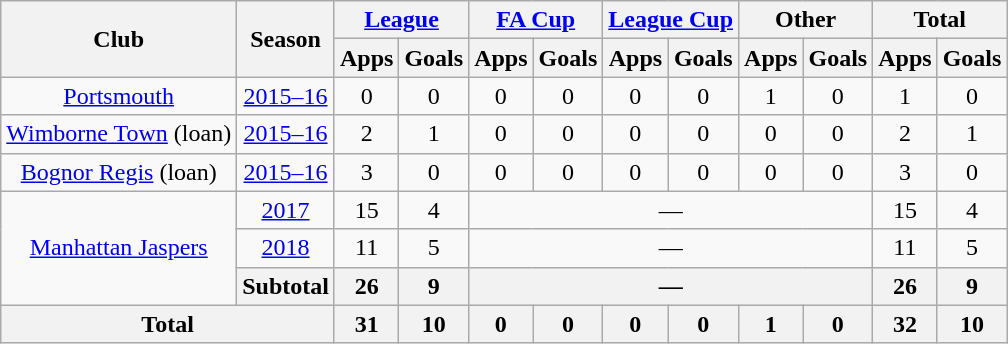<table class="wikitable" style="text-align: center;">
<tr>
<th rowspan="2">Club</th>
<th rowspan="2">Season</th>
<th colspan="2"><a href='#'>League</a></th>
<th colspan="2"><a href='#'>FA Cup</a></th>
<th colspan="2"><a href='#'>League Cup</a></th>
<th colspan="2">Other</th>
<th colspan="2">Total</th>
</tr>
<tr>
<th>Apps</th>
<th>Goals</th>
<th>Apps</th>
<th>Goals</th>
<th>Apps</th>
<th>Goals</th>
<th>Apps</th>
<th>Goals</th>
<th>Apps</th>
<th>Goals</th>
</tr>
<tr>
<td rowspan="1" valign="center"><a href='#'>Portsmouth</a></td>
<td><a href='#'>2015–16</a></td>
<td>0</td>
<td>0</td>
<td>0</td>
<td>0</td>
<td>0</td>
<td>0</td>
<td>1</td>
<td>0</td>
<td>1</td>
<td>0</td>
</tr>
<tr>
<td rowspan="1" valign="center"><a href='#'>Wimborne Town</a> (loan)</td>
<td><a href='#'>2015–16</a></td>
<td>2</td>
<td>1</td>
<td>0</td>
<td>0</td>
<td>0</td>
<td>0</td>
<td>0</td>
<td>0</td>
<td>2</td>
<td>1</td>
</tr>
<tr>
<td rowspan="1" valign="center"><a href='#'>Bognor Regis</a> (loan)</td>
<td><a href='#'>2015–16</a></td>
<td>3</td>
<td>0</td>
<td>0</td>
<td>0</td>
<td>0</td>
<td>0</td>
<td>0</td>
<td>0</td>
<td>3</td>
<td>0</td>
</tr>
<tr>
<td rowspan="3" valign="center"><a href='#'>Manhattan Jaspers</a></td>
<td><a href='#'>2017</a></td>
<td>15</td>
<td>4</td>
<td colspan="6">—</td>
<td>15</td>
<td>4</td>
</tr>
<tr>
<td><a href='#'>2018</a></td>
<td>11</td>
<td>5</td>
<td colspan="6">—</td>
<td>11</td>
<td>5</td>
</tr>
<tr>
<th>Subtotal</th>
<th>26</th>
<th>9</th>
<th colspan="6">—</th>
<th>26</th>
<th>9</th>
</tr>
<tr>
<th colspan="2">Total</th>
<th>31</th>
<th>10</th>
<th>0</th>
<th>0</th>
<th>0</th>
<th>0</th>
<th>1</th>
<th>0</th>
<th>32</th>
<th>10</th>
</tr>
</table>
